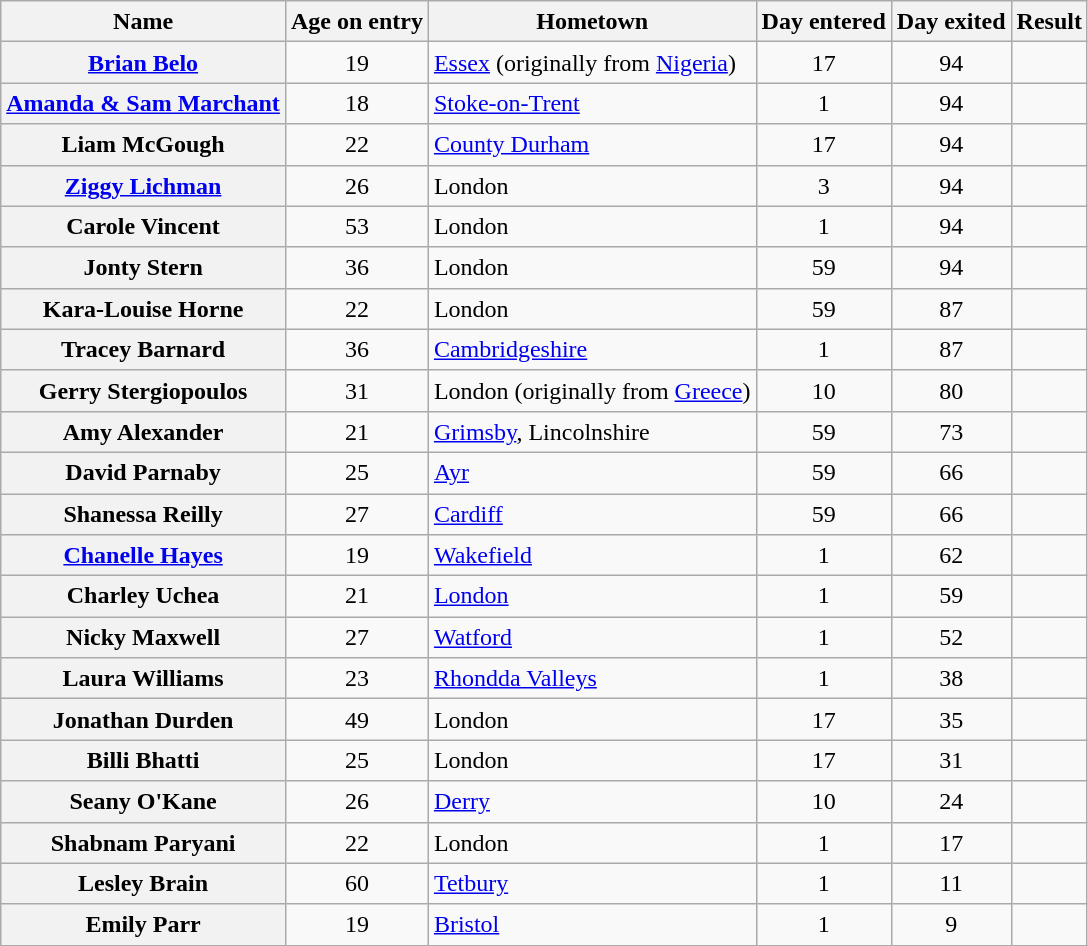<table class="wikitable sortable" style="text-align:left; line-height:20px; width:auto;">
<tr>
<th scope="col">Name</th>
<th scope="col">Age on entry</th>
<th scope="col">Hometown</th>
<th scope="col">Day entered</th>
<th scope="col">Day exited</th>
<th scope="col">Result</th>
</tr>
<tr>
<th scope="row"><a href='#'>Brian Belo</a></th>
<td align="center">19</td>
<td><a href='#'>Essex</a> (originally from <a href='#'>Nigeria</a>)</td>
<td align="center">17</td>
<td align="center">94</td>
<td></td>
</tr>
<tr>
<th scope="row"><a href='#'>Amanda & Sam Marchant</a></th>
<td align="center">18</td>
<td><a href='#'>Stoke-on-Trent</a></td>
<td align="center">1</td>
<td align="center">94</td>
<td></td>
</tr>
<tr>
<th scope="row">Liam McGough</th>
<td align="center">22</td>
<td><a href='#'>County Durham</a></td>
<td align="center">17</td>
<td align="center">94</td>
<td></td>
</tr>
<tr>
<th scope="row"><a href='#'>Ziggy Lichman</a></th>
<td align="center">26</td>
<td>London</td>
<td align="center">3</td>
<td align="center">94</td>
<td></td>
</tr>
<tr>
<th scope="row">Carole Vincent</th>
<td align="center">53</td>
<td>London</td>
<td align="center">1</td>
<td align="center">94</td>
<td></td>
</tr>
<tr>
<th scope="row">Jonty Stern</th>
<td align="center">36</td>
<td>London</td>
<td align="center">59</td>
<td align="center">94</td>
<td></td>
</tr>
<tr>
<th scope="row">Kara-Louise Horne</th>
<td align="center">22</td>
<td>London</td>
<td align="center">59</td>
<td align="center">87</td>
<td></td>
</tr>
<tr>
<th scope="row">Tracey Barnard</th>
<td align="center">36</td>
<td><a href='#'>Cambridgeshire</a></td>
<td align="center">1</td>
<td align="center">87</td>
<td></td>
</tr>
<tr>
<th scope="row">Gerry Stergiopoulos</th>
<td align="center">31</td>
<td>London (originally from <a href='#'>Greece</a>)</td>
<td align="center">10</td>
<td align="center">80</td>
<td></td>
</tr>
<tr>
<th scope="row">Amy Alexander</th>
<td align="center">21</td>
<td><a href='#'>Grimsby</a>, Lincolnshire</td>
<td align="center">59</td>
<td align="center">73</td>
<td></td>
</tr>
<tr>
<th scope="row">David Parnaby</th>
<td align="center">25</td>
<td><a href='#'>Ayr</a></td>
<td align="center">59</td>
<td align="center">66</td>
<td></td>
</tr>
<tr>
<th scope="row">Shanessa Reilly</th>
<td align="center">27</td>
<td><a href='#'>Cardiff</a></td>
<td align="center">59</td>
<td align="center">66</td>
<td></td>
</tr>
<tr>
<th scope="row"><a href='#'>Chanelle Hayes</a></th>
<td align="center">19</td>
<td><a href='#'>Wakefield</a></td>
<td align="center">1</td>
<td align="center">62</td>
<td></td>
</tr>
<tr>
<th scope="row">Charley Uchea</th>
<td align="center">21</td>
<td><a href='#'>London</a></td>
<td align="center">1</td>
<td align="center">59</td>
<td></td>
</tr>
<tr>
<th scope="row">Nicky Maxwell</th>
<td align="center">27</td>
<td><a href='#'>Watford</a></td>
<td align="center">1</td>
<td align="center">52</td>
<td></td>
</tr>
<tr>
<th scope="row">Laura Williams</th>
<td align="center">23</td>
<td><a href='#'>Rhondda Valleys</a></td>
<td align="center">1</td>
<td align="center">38</td>
<td></td>
</tr>
<tr>
<th scope="row">Jonathan Durden</th>
<td align="center">49</td>
<td>London</td>
<td align="center">17</td>
<td align="center">35</td>
<td></td>
</tr>
<tr>
<th scope="row">Billi Bhatti</th>
<td align="center">25</td>
<td>London</td>
<td align="center">17</td>
<td align="center">31</td>
<td></td>
</tr>
<tr>
<th scope="row">Seany O'Kane</th>
<td align="center">26</td>
<td><a href='#'>Derry</a></td>
<td align="center">10</td>
<td align="center">24</td>
<td></td>
</tr>
<tr>
<th scope="row">Shabnam Paryani</th>
<td align="center">22</td>
<td>London</td>
<td align="center">1</td>
<td align="center">17</td>
<td></td>
</tr>
<tr>
<th scope="row">Lesley Brain</th>
<td align="center">60</td>
<td><a href='#'>Tetbury</a></td>
<td align="center">1</td>
<td align="center">11</td>
<td></td>
</tr>
<tr>
<th scope="row">Emily Parr</th>
<td align="center">19</td>
<td><a href='#'>Bristol</a></td>
<td align="center">1</td>
<td align="center">9</td>
<td></td>
</tr>
</table>
